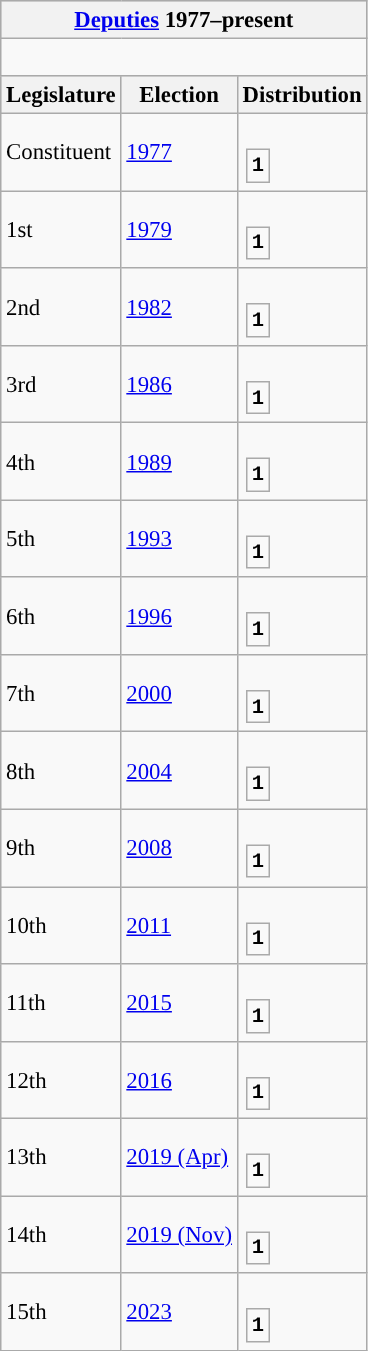<table class="wikitable" style="font-size:95%;">
<tr bgcolor="#CCCCCC">
<th colspan="3"><a href='#'>Deputies</a> 1977–present</th>
</tr>
<tr>
<td colspan="3"><br>





</td>
</tr>
<tr bgcolor="#CCCCCC">
<th>Legislature</th>
<th>Election</th>
<th>Distribution</th>
</tr>
<tr>
<td>Constituent</td>
<td><a href='#'>1977</a></td>
<td><br><table style="width:1.5em; font-size:90%; text-align:center; font-family:Courier New;">
<tr style="font-weight:bold">
<td style="background:">1</td>
</tr>
</table>
</td>
</tr>
<tr>
<td>1st</td>
<td><a href='#'>1979</a></td>
<td><br><table style="width:1.5em; font-size:90%; text-align:center; font-family:Courier New;">
<tr style="font-weight:bold">
<td style="background:">1</td>
</tr>
</table>
</td>
</tr>
<tr>
<td>2nd</td>
<td><a href='#'>1982</a></td>
<td><br><table style="width:1.5em; font-size:90%; text-align:center; font-family:Courier New;">
<tr style="font-weight:bold">
<td style="background:">1</td>
</tr>
</table>
</td>
</tr>
<tr>
<td>3rd</td>
<td><a href='#'>1986</a></td>
<td><br><table style="width:1.5em; font-size:90%; text-align:center; font-family:Courier New;">
<tr style="font-weight:bold">
<td style="background:">1</td>
</tr>
</table>
</td>
</tr>
<tr>
<td>4th</td>
<td><a href='#'>1989</a></td>
<td><br><table style="width:1.5em; font-size:90%; text-align:center; font-family:Courier New;">
<tr style="font-weight:bold">
<td style="background:">1</td>
</tr>
</table>
</td>
</tr>
<tr>
<td>5th</td>
<td><a href='#'>1993</a></td>
<td><br><table style="width:1.5em; font-size:90%; text-align:center; font-family:Courier New;">
<tr style="font-weight:bold">
<td style="background:">1</td>
</tr>
</table>
</td>
</tr>
<tr>
<td>6th</td>
<td><a href='#'>1996</a></td>
<td><br><table style="width:1.5em; font-size:90%; text-align:center; font-family:Courier New;">
<tr style="font-weight:bold">
<td style="background:">1</td>
</tr>
</table>
</td>
</tr>
<tr>
<td>7th</td>
<td><a href='#'>2000</a></td>
<td><br><table style="width:1.5em; font-size:90%; text-align:center; font-family:Courier New;">
<tr style="font-weight:bold">
<td style="background:">1</td>
</tr>
</table>
</td>
</tr>
<tr>
<td>8th</td>
<td><a href='#'>2004</a></td>
<td><br><table style="width:1.5em; font-size:90%; text-align:center; font-family:Courier New;">
<tr style="font-weight:bold">
<td style="background:">1</td>
</tr>
</table>
</td>
</tr>
<tr>
<td>9th</td>
<td><a href='#'>2008</a></td>
<td><br><table style="width:1.5em; font-size:90%; text-align:center; font-family:Courier New;">
<tr style="font-weight:bold">
<td style="background:">1</td>
</tr>
</table>
</td>
</tr>
<tr>
<td>10th</td>
<td><a href='#'>2011</a></td>
<td><br><table style="width:1.5em; font-size:90%; text-align:center; font-family:Courier New;">
<tr style="font-weight:bold">
<td style="background:">1</td>
</tr>
</table>
</td>
</tr>
<tr>
<td>11th</td>
<td><a href='#'>2015</a></td>
<td><br><table style="width:1.5em; font-size:90%; text-align:center; font-family:Courier New;">
<tr style="font-weight:bold">
<td style="background:">1</td>
</tr>
</table>
</td>
</tr>
<tr>
<td>12th</td>
<td><a href='#'>2016</a></td>
<td><br><table style="width:1.5em; font-size:90%; text-align:center; font-family:Courier New;">
<tr style="font-weight:bold">
<td style="background:">1</td>
</tr>
</table>
</td>
</tr>
<tr>
<td>13th</td>
<td><a href='#'>2019 (Apr)</a></td>
<td><br><table style="width:1.5em; font-size:90%; text-align:center; font-family:Courier New;">
<tr style="font-weight:bold">
<td style="background:">1</td>
</tr>
</table>
</td>
</tr>
<tr>
<td>14th</td>
<td><a href='#'>2019 (Nov)</a></td>
<td><br><table style="width:1.5em; font-size:90%; text-align:center; font-family:Courier New;">
<tr style="font-weight:bold">
<td style="background:">1</td>
</tr>
</table>
</td>
</tr>
<tr>
<td>15th</td>
<td><a href='#'>2023</a></td>
<td><br><table style="width:1.5em; font-size:90%; text-align:center; font-family:Courier New;">
<tr style="font-weight:bold">
<td style="background:">1</td>
</tr>
</table>
</td>
</tr>
</table>
